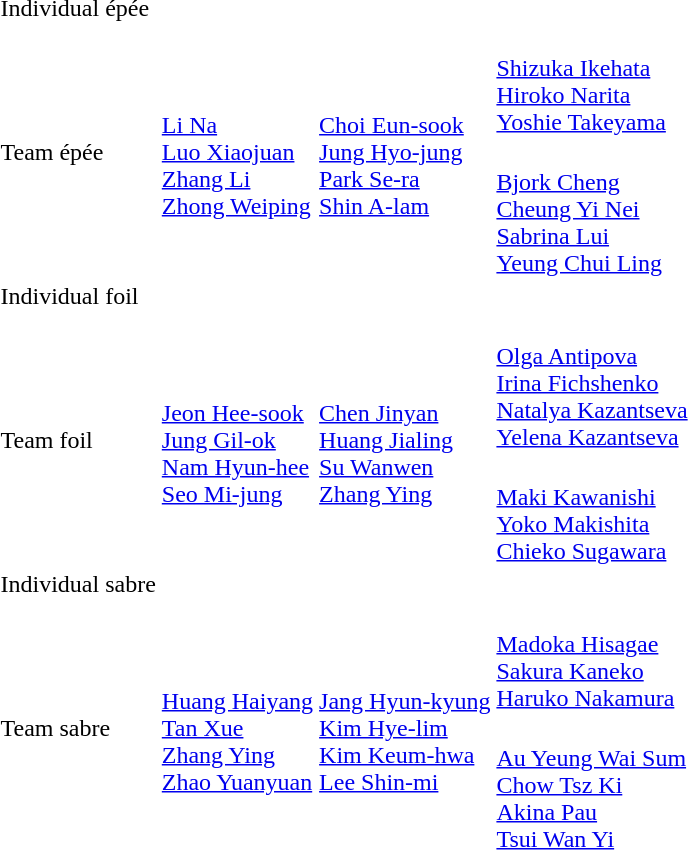<table>
<tr>
<td rowspan=2>Individual épée<br></td>
<td rowspan=2></td>
<td rowspan=2></td>
<td></td>
</tr>
<tr>
<td></td>
</tr>
<tr>
<td rowspan=2>Team épée<br></td>
<td rowspan=2><br><a href='#'>Li Na</a><br><a href='#'>Luo Xiaojuan</a><br><a href='#'>Zhang Li</a><br><a href='#'>Zhong Weiping</a></td>
<td rowspan=2><br><a href='#'>Choi Eun-sook</a><br><a href='#'>Jung Hyo-jung</a><br><a href='#'>Park Se-ra</a><br><a href='#'>Shin A-lam</a></td>
<td><br><a href='#'>Shizuka Ikehata</a><br><a href='#'>Hiroko Narita</a><br><a href='#'>Yoshie Takeyama</a></td>
</tr>
<tr>
<td><br><a href='#'>Bjork Cheng</a><br><a href='#'>Cheung Yi Nei</a><br><a href='#'>Sabrina Lui</a><br><a href='#'>Yeung Chui Ling</a></td>
</tr>
<tr>
<td rowspan=2>Individual foil<br></td>
<td rowspan=2></td>
<td rowspan=2></td>
<td></td>
</tr>
<tr>
<td></td>
</tr>
<tr>
<td rowspan=2>Team foil<br></td>
<td rowspan=2><br><a href='#'>Jeon Hee-sook</a><br><a href='#'>Jung Gil-ok</a><br><a href='#'>Nam Hyun-hee</a><br><a href='#'>Seo Mi-jung</a></td>
<td rowspan=2><br><a href='#'>Chen Jinyan</a><br><a href='#'>Huang Jialing</a><br><a href='#'>Su Wanwen</a><br><a href='#'>Zhang Ying</a></td>
<td><br><a href='#'>Olga Antipova</a><br><a href='#'>Irina Fichshenko</a><br><a href='#'>Natalya Kazantseva</a><br> <a href='#'>Yelena Kazantseva</a></td>
</tr>
<tr>
<td><br><a href='#'>Maki Kawanishi</a><br><a href='#'>Yoko Makishita</a><br><a href='#'>Chieko Sugawara</a></td>
</tr>
<tr>
<td rowspan=2>Individual sabre<br></td>
<td rowspan=2></td>
<td rowspan=2></td>
<td></td>
</tr>
<tr>
<td></td>
</tr>
<tr>
<td rowspan=2>Team sabre<br></td>
<td rowspan=2><br><a href='#'>Huang Haiyang</a><br><a href='#'>Tan Xue</a><br><a href='#'>Zhang Ying</a><br><a href='#'>Zhao Yuanyuan</a></td>
<td rowspan=2><br><a href='#'>Jang Hyun-kyung</a><br><a href='#'>Kim Hye-lim</a><br><a href='#'>Kim Keum-hwa</a><br><a href='#'>Lee Shin-mi</a></td>
<td><br><a href='#'>Madoka Hisagae</a><br><a href='#'>Sakura Kaneko</a><br><a href='#'>Haruko Nakamura</a></td>
</tr>
<tr>
<td><br><a href='#'>Au Yeung Wai Sum</a><br><a href='#'>Chow Tsz Ki</a><br><a href='#'>Akina Pau</a><br><a href='#'>Tsui Wan Yi</a></td>
</tr>
</table>
